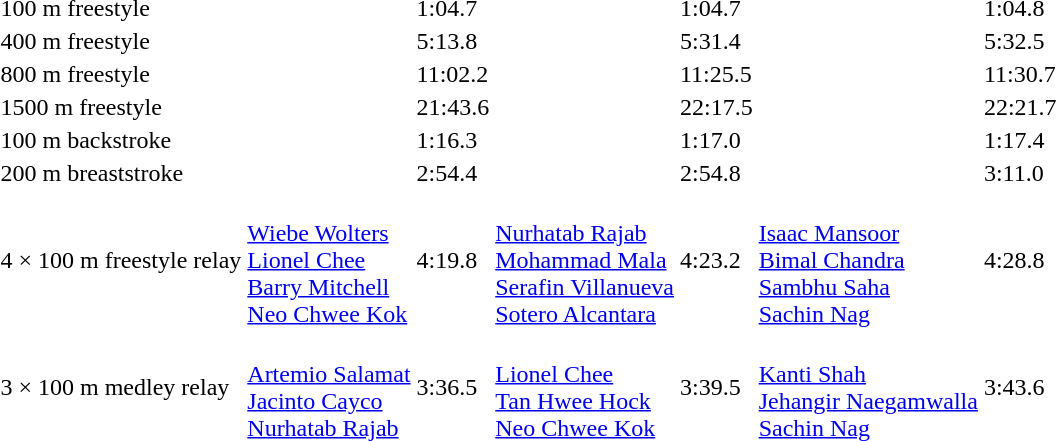<table>
<tr>
<td>100 m freestyle<br></td>
<td></td>
<td>1:04.7</td>
<td></td>
<td>1:04.7</td>
<td></td>
<td>1:04.8</td>
</tr>
<tr>
<td>400 m freestyle<br></td>
<td></td>
<td>5:13.8<br></td>
<td></td>
<td>5:31.4</td>
<td></td>
<td>5:32.5</td>
</tr>
<tr>
<td>800 m freestyle<br></td>
<td></td>
<td>11:02.2<br></td>
<td></td>
<td>11:25.5</td>
<td></td>
<td>11:30.7</td>
</tr>
<tr>
<td>1500 m freestyle<br></td>
<td></td>
<td>21:43.6<br></td>
<td></td>
<td>22:17.5</td>
<td></td>
<td>22:21.7</td>
</tr>
<tr>
<td>100 m backstroke<br></td>
<td></td>
<td>1:16.3<br></td>
<td></td>
<td>1:17.0</td>
<td></td>
<td>1:17.4</td>
</tr>
<tr>
<td>200 m breaststroke<br></td>
<td></td>
<td>2:54.4<br></td>
<td></td>
<td>2:54.8</td>
<td></td>
<td>3:11.0</td>
</tr>
<tr>
<td>4 × 100 m freestyle relay<br></td>
<td><br><a href='#'>Wiebe Wolters</a><br><a href='#'>Lionel Chee</a><br><a href='#'>Barry Mitchell</a><br><a href='#'>Neo Chwee Kok</a></td>
<td>4:19.8<br></td>
<td><br><a href='#'>Nurhatab Rajab</a><br><a href='#'>Mohammad Mala</a><br><a href='#'>Serafin Villanueva</a><br><a href='#'>Sotero Alcantara</a></td>
<td>4:23.2</td>
<td><br><a href='#'>Isaac Mansoor</a><br><a href='#'>Bimal Chandra</a><br><a href='#'>Sambhu Saha</a><br><a href='#'>Sachin Nag</a></td>
<td>4:28.8</td>
</tr>
<tr>
<td>3 × 100 m medley relay<br></td>
<td><br><a href='#'>Artemio Salamat</a><br><a href='#'>Jacinto Cayco</a><br><a href='#'>Nurhatab Rajab</a></td>
<td>3:36.5<br></td>
<td><br><a href='#'>Lionel Chee</a><br><a href='#'>Tan Hwee Hock</a><br><a href='#'>Neo Chwee Kok</a></td>
<td>3:39.5</td>
<td><br><a href='#'>Kanti Shah</a><br><a href='#'>Jehangir Naegamwalla</a><br><a href='#'>Sachin Nag</a></td>
<td>3:43.6</td>
</tr>
</table>
